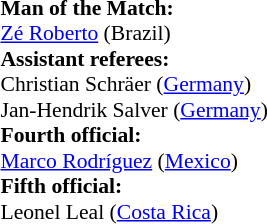<table width=50% style="font-size: 90%">
<tr>
<td><br><strong>Man of the Match:</strong>
<br><a href='#'>Zé Roberto</a> (Brazil)<br><strong>Assistant referees:</strong>
<br>Christian Schräer (<a href='#'>Germany</a>)
<br>Jan-Hendrik Salver (<a href='#'>Germany</a>)
<br><strong>Fourth official:</strong>
<br><a href='#'>Marco Rodríguez</a> (<a href='#'>Mexico</a>)
<br><strong>Fifth official:</strong>
<br>Leonel Leal (<a href='#'>Costa Rica</a>)</td>
</tr>
</table>
